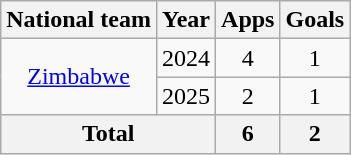<table class="wikitable" style="text-align: center;">
<tr>
<th>National team</th>
<th>Year</th>
<th>Apps</th>
<th>Goals</th>
</tr>
<tr>
<td rowspan=2><a href='#'>Zimbabwe</a></td>
<td>2024</td>
<td>4</td>
<td>1</td>
</tr>
<tr>
<td>2025</td>
<td>2</td>
<td>1</td>
</tr>
<tr>
<th colspan="2">Total</th>
<th>6</th>
<th>2</th>
</tr>
</table>
